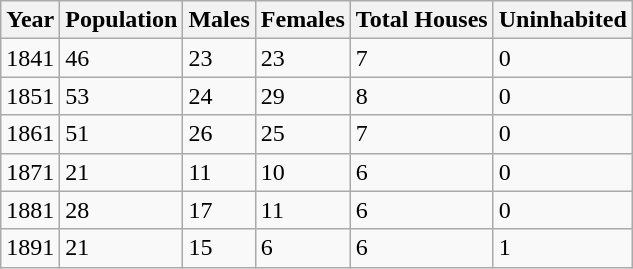<table class="wikitable">
<tr>
<th>Year</th>
<th>Population</th>
<th>Males</th>
<th>Females</th>
<th>Total Houses</th>
<th>Uninhabited</th>
</tr>
<tr>
<td>1841</td>
<td>46</td>
<td>23</td>
<td>23</td>
<td>7</td>
<td>0</td>
</tr>
<tr>
<td>1851</td>
<td>53</td>
<td>24</td>
<td>29</td>
<td>8</td>
<td>0</td>
</tr>
<tr>
<td>1861</td>
<td>51</td>
<td>26</td>
<td>25</td>
<td>7</td>
<td>0</td>
</tr>
<tr>
<td>1871</td>
<td>21</td>
<td>11</td>
<td>10</td>
<td>6</td>
<td>0</td>
</tr>
<tr>
<td>1881</td>
<td>28</td>
<td>17</td>
<td>11</td>
<td>6</td>
<td>0</td>
</tr>
<tr>
<td>1891</td>
<td>21</td>
<td>15</td>
<td>6</td>
<td>6</td>
<td>1</td>
</tr>
</table>
